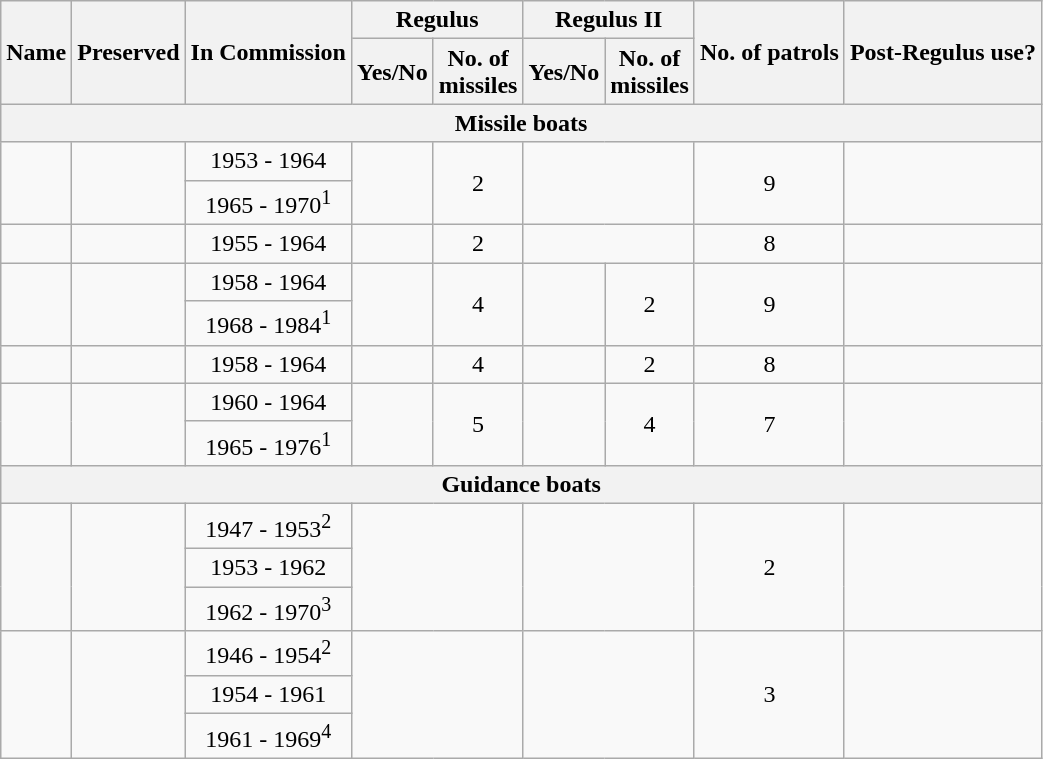<table class="wikitable sortable">
<tr>
<th rowspan=2>Name</th>
<th rowspan=2>Preserved</th>
<th rowspan=2>In Commission</th>
<th colspan=2>Regulus</th>
<th colspan=2>Regulus II</th>
<th rowspan=2>No. of patrols</th>
<th rowspan=2>Post-Regulus use?</th>
</tr>
<tr>
<th>Yes/No</th>
<th>No. of<br>missiles</th>
<th>Yes/No</th>
<th>No. of<br>missiles</th>
</tr>
<tr>
<th colspan=9>Missile boats</th>
</tr>
<tr align=center>
<td rowspan=2></td>
<td rowspan=2></td>
<td>1953 - 1964</td>
<td rowspan=2></td>
<td rowspan=2>2</td>
<td colspan=2 rowspan=2></td>
<td rowspan=2>9</td>
<td rowspan=2></td>
</tr>
<tr align=center>
<td>1965 - 1970<sup>1</sup></td>
</tr>
<tr align=center>
<td></td>
<td></td>
<td>1955 - 1964</td>
<td></td>
<td>2</td>
<td colspan=2></td>
<td>8</td>
<td></td>
</tr>
<tr align=center>
<td rowspan=2></td>
<td rowspan=2></td>
<td>1958 - 1964</td>
<td rowspan=2></td>
<td rowspan=2>4</td>
<td rowspan=2></td>
<td rowspan=2>2</td>
<td rowspan=2>9</td>
<td rowspan=2></td>
</tr>
<tr align=center>
<td>1968 - 1984<sup>1</sup></td>
</tr>
<tr align=center>
<td></td>
<td></td>
<td>1958 - 1964</td>
<td></td>
<td>4</td>
<td></td>
<td>2</td>
<td>8</td>
<td></td>
</tr>
<tr align=center>
<td rowspan=2></td>
<td rowspan=2></td>
<td>1960 - 1964</td>
<td rowspan=2></td>
<td rowspan=2>5</td>
<td rowspan=2></td>
<td rowspan=2>4</td>
<td rowspan=2>7</td>
<td rowspan=2></td>
</tr>
<tr align=center>
<td>1965 - 1976<sup>1</sup></td>
</tr>
<tr>
<th colspan=9>Guidance boats</th>
</tr>
<tr align=center>
<td rowspan=3></td>
<td rowspan=3></td>
<td>1947 - 1953<sup>2</sup></td>
<td rowspan=3 colspan=2></td>
<td rowspan=3 colspan=2></td>
<td rowspan=3>2</td>
<td rowspan=3></td>
</tr>
<tr align=center>
<td>1953 - 1962</td>
</tr>
<tr align=center>
<td>1962 - 1970<sup>3</sup></td>
</tr>
<tr align=center>
<td rowspan=3></td>
<td rowspan=3></td>
<td>1946 - 1954<sup>2</sup></td>
<td rowspan=3 colspan=2></td>
<td rowspan=3 colspan=2></td>
<td rowspan=3>3</td>
<td rowspan=3></td>
</tr>
<tr align=center>
<td>1954 - 1961</td>
</tr>
<tr align=center>
<td>1961 - 1969<sup>4</sup></td>
</tr>
</table>
